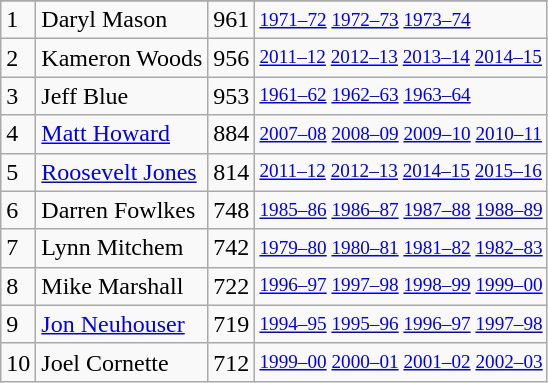<table class="wikitable">
<tr>
</tr>
<tr>
<td>1</td>
<td>Daryl Mason</td>
<td>961</td>
<td style="font-size:80%;"><a href='#'>1971–72</a> <a href='#'>1972–73</a> <a href='#'>1973–74</a></td>
</tr>
<tr>
<td>2</td>
<td>Kameron Woods</td>
<td>956</td>
<td style="font-size:80%;"><a href='#'>2011–12</a> <a href='#'>2012–13</a> <a href='#'>2013–14</a> <a href='#'>2014–15</a></td>
</tr>
<tr>
<td>3</td>
<td>Jeff Blue</td>
<td>953</td>
<td style="font-size:80%;"><a href='#'>1961–62</a> <a href='#'>1962–63</a> <a href='#'>1963–64</a></td>
</tr>
<tr>
<td>4</td>
<td><a href='#'>Matt Howard</a></td>
<td>884</td>
<td style="font-size:80%;"><a href='#'>2007–08</a> <a href='#'>2008–09</a> <a href='#'>2009–10</a> <a href='#'>2010–11</a></td>
</tr>
<tr>
<td>5</td>
<td><a href='#'>Roosevelt Jones</a></td>
<td>814</td>
<td style="font-size:80%;"><a href='#'>2011–12</a> <a href='#'>2012–13</a> <a href='#'>2014–15</a> <a href='#'>2015–16</a></td>
</tr>
<tr>
<td>6</td>
<td>Darren Fowlkes</td>
<td>748</td>
<td style="font-size:80%;"><a href='#'>1985–86</a> <a href='#'>1986–87</a> <a href='#'>1987–88</a> <a href='#'>1988–89</a></td>
</tr>
<tr>
<td>7</td>
<td>Lynn Mitchem</td>
<td>742</td>
<td style="font-size:80%;"><a href='#'>1979–80</a> <a href='#'>1980–81</a> <a href='#'>1981–82</a> <a href='#'>1982–83</a></td>
</tr>
<tr>
<td>8</td>
<td>Mike Marshall</td>
<td>722</td>
<td style="font-size:80%;"><a href='#'>1996–97</a> <a href='#'>1997–98</a> <a href='#'>1998–99</a> <a href='#'>1999–00</a></td>
</tr>
<tr>
<td>9</td>
<td><a href='#'>Jon Neuhouser</a></td>
<td>719</td>
<td style="font-size:80%;"><a href='#'>1994–95</a> <a href='#'>1995–96</a> <a href='#'>1996–97</a> <a href='#'>1997–98</a></td>
</tr>
<tr>
<td>10</td>
<td>Joel Cornette</td>
<td>712</td>
<td style="font-size:80%;"><a href='#'>1999–00</a> <a href='#'>2000–01</a> <a href='#'>2001–02</a> <a href='#'>2002–03</a></td>
</tr>
</table>
